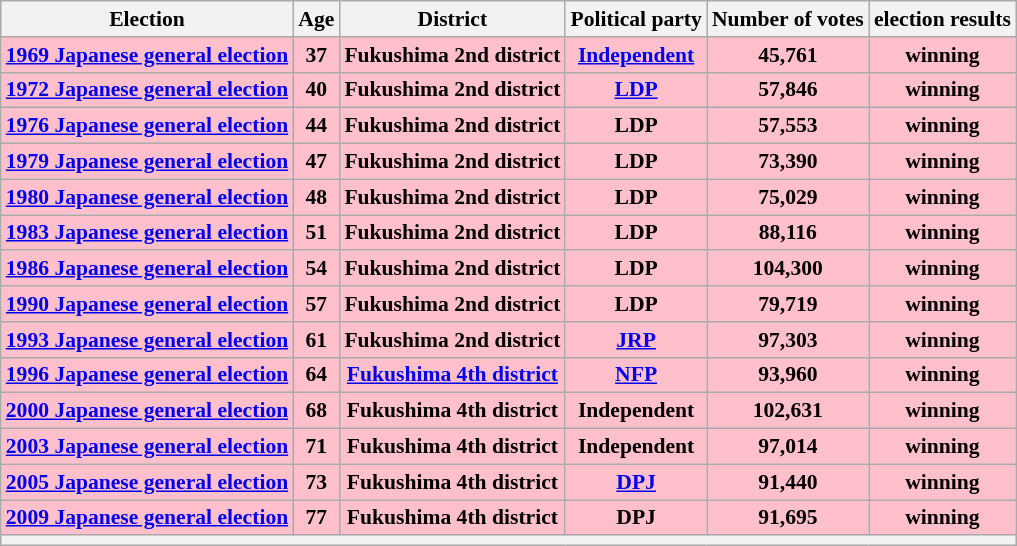<table class="wikitable" style="text-align:center; font-size:90%">
<tr>
<th>Election</th>
<th>Age</th>
<th>District</th>
<th>Political party</th>
<th>Number of votes</th>
<th>election results</th>
</tr>
<tr>
<td style="background:Pink;"><strong><a href='#'>1969 Japanese general election</a></strong></td>
<td style="background:Pink;"><strong>37</strong></td>
<td style="background:Pink;"><strong>Fukushima 2nd district</strong></td>
<td style="background:Pink;"><strong><a href='#'>Independent</a></strong></td>
<td style="background:Pink;"><strong>45,761</strong></td>
<td style="background:Pink;"><strong>winning</strong></td>
</tr>
<tr>
<td style="background:Pink;"><strong><a href='#'>1972 Japanese general election</a></strong></td>
<td style="background:Pink;"><strong>40</strong></td>
<td style="background:Pink;"><strong>Fukushima 2nd district</strong></td>
<td style="background:Pink;"><strong><a href='#'>LDP</a></strong></td>
<td style="background:Pink;"><strong>57,846</strong></td>
<td style="background:Pink;"><strong>winning</strong></td>
</tr>
<tr>
<td style="background:Pink;"><strong><a href='#'>1976 Japanese general election</a></strong></td>
<td style="background:Pink;"><strong>44</strong></td>
<td style="background:Pink;"><strong>Fukushima 2nd district</strong></td>
<td style="background:Pink;"><strong>LDP</strong></td>
<td style="background:Pink;"><strong>57,553</strong></td>
<td style="background:Pink;"><strong>winning</strong></td>
</tr>
<tr>
<td style="background:Pink;"><strong><a href='#'>1979 Japanese general election</a></strong></td>
<td style="background:Pink;"><strong>47</strong></td>
<td style="background:Pink;"><strong>Fukushima 2nd district</strong></td>
<td style="background:Pink;"><strong>LDP</strong></td>
<td style="background:Pink;"><strong>73,390</strong></td>
<td style="background:Pink;"><strong>winning</strong></td>
</tr>
<tr>
<td style="background:Pink;"><strong><a href='#'>1980 Japanese general election</a></strong></td>
<td style="background:Pink;"><strong>48</strong></td>
<td style="background:Pink;"><strong>Fukushima 2nd district</strong></td>
<td style="background:Pink;"><strong>LDP</strong></td>
<td style="background:Pink;"><strong>75,029</strong></td>
<td style="background:Pink;"><strong>winning</strong></td>
</tr>
<tr>
<td style="background:Pink;"><strong><a href='#'>1983 Japanese general election</a></strong></td>
<td style="background:Pink;"><strong>51</strong></td>
<td style="background:Pink;"><strong>Fukushima 2nd district</strong></td>
<td style="background:Pink;"><strong>LDP</strong></td>
<td style="background:Pink;"><strong>88,116</strong></td>
<td style="background:Pink;"><strong>winning</strong></td>
</tr>
<tr>
<td style="background:Pink;"><strong><a href='#'>1986 Japanese general election</a></strong></td>
<td style="background:Pink;"><strong>54</strong></td>
<td style="background:Pink;"><strong>Fukushima 2nd district</strong></td>
<td style="background:Pink;"><strong>LDP</strong></td>
<td style="background:Pink;"><strong>104,300</strong></td>
<td style="background:Pink;"><strong>winning</strong></td>
</tr>
<tr>
<td style="background:Pink;"><strong><a href='#'>1990 Japanese general election</a></strong></td>
<td style="background:Pink;"><strong>57</strong></td>
<td style="background:Pink;"><strong>Fukushima 2nd district</strong></td>
<td style="background:Pink;"><strong>LDP</strong></td>
<td style="background:Pink;"><strong>79,719</strong></td>
<td style="background:Pink;"><strong>winning</strong></td>
</tr>
<tr>
<td style="background:Pink;"><strong><a href='#'>1993 Japanese general election</a></strong></td>
<td style="background:Pink;"><strong>61</strong></td>
<td style="background:Pink;"><strong>Fukushima 2nd district</strong></td>
<td style="background:Pink;"><strong><a href='#'>JRP</a></strong></td>
<td style="background:Pink;"><strong>97,303</strong></td>
<td style="background:Pink;"><strong>winning</strong></td>
</tr>
<tr>
<td style="background:Pink;"><strong><a href='#'>1996 Japanese general election</a></strong></td>
<td style="background:Pink;"><strong>64</strong></td>
<td style="background:Pink;"><strong><a href='#'>Fukushima 4th district</a></strong></td>
<td style="background:Pink;"><strong><a href='#'>NFP</a></strong></td>
<td style="background:Pink;"><strong>93,960</strong></td>
<td style="background:Pink;"><strong>winning</strong></td>
</tr>
<tr>
<td style="background:Pink;"><strong><a href='#'>2000 Japanese general election</a></strong></td>
<td style="background:Pink;"><strong>68</strong></td>
<td style="background:Pink;"><strong>Fukushima 4th district</strong></td>
<td style="background:Pink;"><strong>Independent</strong></td>
<td style="background:Pink;"><strong>102,631</strong></td>
<td style="background:Pink;"><strong>winning</strong></td>
</tr>
<tr>
<td style="background:Pink;"><strong><a href='#'>2003 Japanese general election</a></strong></td>
<td style="background:Pink;"><strong>71</strong></td>
<td style="background:Pink;"><strong>Fukushima 4th district</strong></td>
<td style="background:Pink;"><strong>Independent</strong></td>
<td style="background:Pink;"><strong>97,014</strong></td>
<td style="background:Pink;"><strong>winning</strong></td>
</tr>
<tr>
<td style="background:Pink;"><strong><a href='#'>2005 Japanese general election</a></strong></td>
<td style="background:Pink;"><strong>73</strong></td>
<td style="background:Pink;"><strong>Fukushima 4th district</strong></td>
<td style="background:Pink;"><strong><a href='#'>DPJ</a></strong></td>
<td style="background:Pink;"><strong>91,440</strong></td>
<td style="background:Pink;"><strong>winning</strong></td>
</tr>
<tr>
<td style="background:Pink;"><strong><a href='#'>2009 Japanese general election</a></strong></td>
<td style="background:Pink;"><strong>77</strong></td>
<td style="background:Pink;"><strong>Fukushima 4th district</strong></td>
<td style="background:Pink;"><strong>DPJ</strong></td>
<td style="background:Pink;"><strong>91,695</strong></td>
<td style="background:Pink;"><strong>winning</strong></td>
</tr>
<tr>
<th colspan="6"></th>
</tr>
</table>
